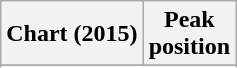<table class="wikitable sortable plainrowheaders" style="text-align:center">
<tr>
<th scope="col">Chart (2015)</th>
<th scope="col">Peak<br>position</th>
</tr>
<tr>
</tr>
<tr>
</tr>
<tr>
</tr>
<tr>
</tr>
<tr>
</tr>
<tr>
</tr>
</table>
